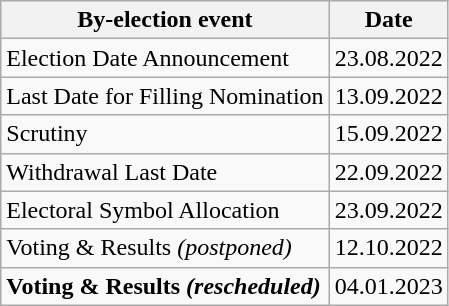<table class="wikitable">
<tr>
<th>By-election event</th>
<th>Date</th>
</tr>
<tr>
<td>Election Date Announcement</td>
<td>23.08.2022</td>
</tr>
<tr>
<td>Last Date for Filling Nomination</td>
<td>13.09.2022</td>
</tr>
<tr>
<td>Scrutiny</td>
<td>15.09.2022</td>
</tr>
<tr>
<td>Withdrawal Last Date</td>
<td>22.09.2022</td>
</tr>
<tr>
<td>Electoral Symbol Allocation</td>
<td>23.09.2022</td>
</tr>
<tr>
<td>Voting & Results <em>(postponed)</em></td>
<td>12.10.2022</td>
</tr>
<tr>
<td><strong>Voting & Results <em>(rescheduled)<strong><em></td>
<td></strong>04.01.2023<strong></td>
</tr>
</table>
